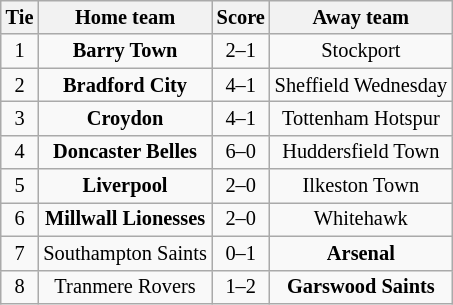<table class="wikitable" style="text-align:center; font-size:85%">
<tr>
<th>Tie</th>
<th>Home team</th>
<th>Score</th>
<th>Away team</th>
</tr>
<tr>
<td align="center">1</td>
<td><strong>Barry Town</strong></td>
<td align="center">2–1</td>
<td>Stockport</td>
</tr>
<tr>
<td align="center">2</td>
<td><strong>Bradford City</strong></td>
<td align="center">4–1</td>
<td>Sheffield Wednesday</td>
</tr>
<tr>
<td align="center">3</td>
<td><strong>Croydon</strong></td>
<td align="center">4–1</td>
<td>Tottenham Hotspur</td>
</tr>
<tr>
<td align="center">4</td>
<td><strong>Doncaster Belles</strong></td>
<td align="center">6–0</td>
<td>Huddersfield Town</td>
</tr>
<tr>
<td align="center">5</td>
<td><strong>Liverpool</strong></td>
<td align="center">2–0</td>
<td>Ilkeston Town</td>
</tr>
<tr>
<td align="center">6</td>
<td><strong>Millwall Lionesses</strong></td>
<td align="center">2–0</td>
<td>Whitehawk</td>
</tr>
<tr>
<td align="center">7</td>
<td>Southampton Saints</td>
<td align="center">0–1</td>
<td><strong>Arsenal</strong></td>
</tr>
<tr>
<td align="center">8</td>
<td>Tranmere Rovers</td>
<td align="center">1–2</td>
<td><strong>Garswood Saints</strong></td>
</tr>
</table>
